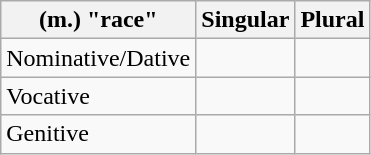<table class="wikitable">
<tr>
<th> (m.) "race"</th>
<th>Singular</th>
<th>Plural</th>
</tr>
<tr>
<td>Nominative/Dative</td>
<td> </td>
<td> </td>
</tr>
<tr>
<td>Vocative</td>
<td> </td>
<td> </td>
</tr>
<tr>
<td>Genitive</td>
<td> </td>
<td> </td>
</tr>
</table>
